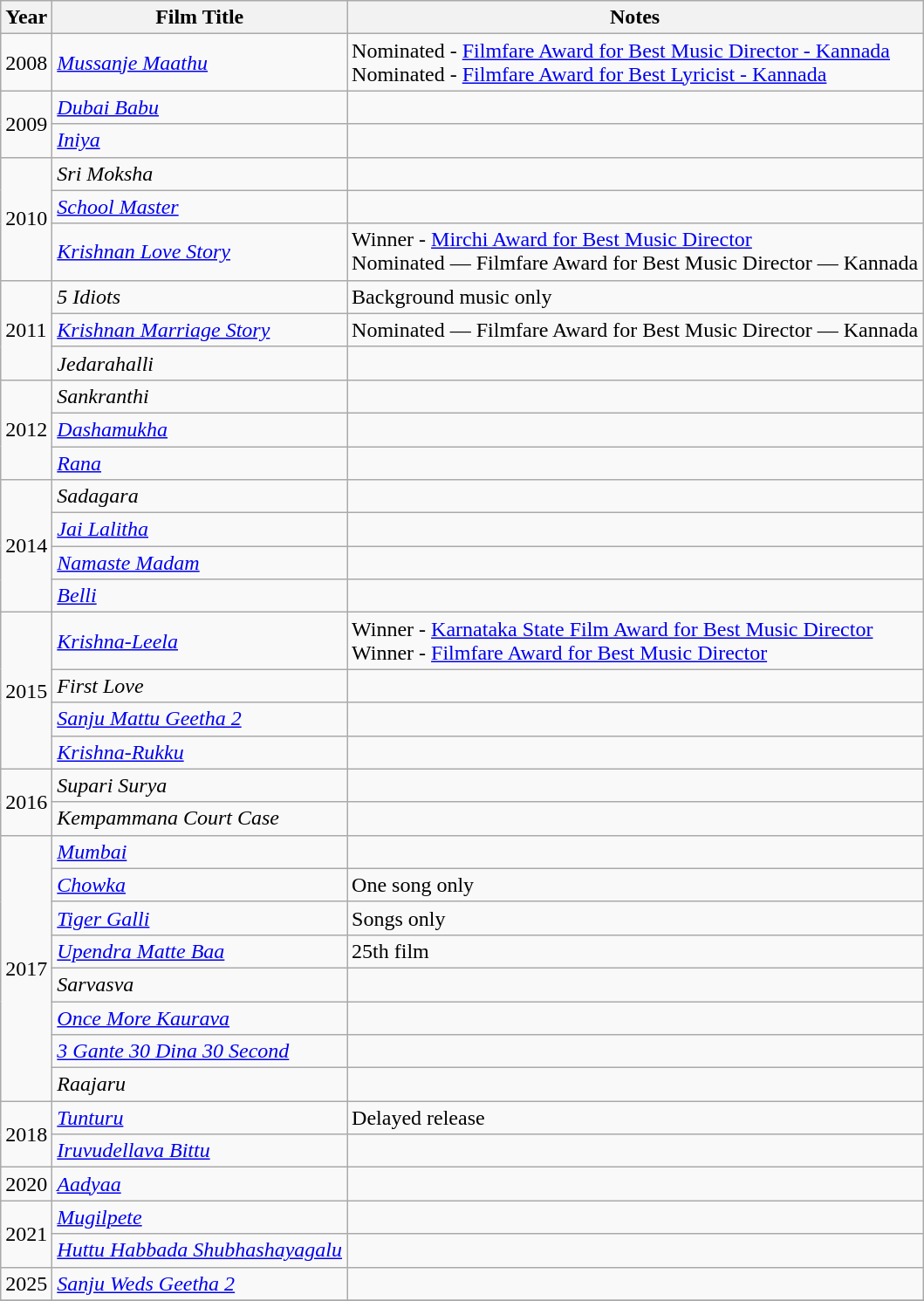<table class="wikitable sortable">
<tr>
<th>Year</th>
<th>Film Title</th>
<th>Notes</th>
</tr>
<tr>
<td>2008</td>
<td><em><a href='#'>Mussanje Maathu</a></em></td>
<td>Nominated - <a href='#'>Filmfare Award for Best Music Director - Kannada</a> <br>  Nominated - <a href='#'>Filmfare Award for Best Lyricist - Kannada</a></td>
</tr>
<tr>
<td rowspan="2">2009</td>
<td><em><a href='#'>Dubai Babu</a></em></td>
<td></td>
</tr>
<tr>
<td><em><a href='#'>Iniya</a></em></td>
<td></td>
</tr>
<tr>
<td rowspan="3">2010</td>
<td><em>Sri Moksha</em></td>
<td></td>
</tr>
<tr>
<td><em><a href='#'>School Master</a></em></td>
<td></td>
</tr>
<tr>
<td><em><a href='#'>Krishnan Love Story</a></em></td>
<td>Winner - <a href='#'>Mirchi Award for Best Music Director</a> <br> Nominated — Filmfare Award for Best Music Director — Kannada</td>
</tr>
<tr>
<td rowspan="3">2011</td>
<td><em>5 Idiots</em></td>
<td>Background music only</td>
</tr>
<tr>
<td><em><a href='#'>Krishnan Marriage Story</a></em></td>
<td>Nominated — Filmfare Award for Best Music Director — Kannada</td>
</tr>
<tr>
<td><em>Jedarahalli</em></td>
<td></td>
</tr>
<tr>
<td rowspan="3">2012</td>
<td><em>Sankranthi</em></td>
<td></td>
</tr>
<tr>
<td><em><a href='#'>Dashamukha</a></em></td>
<td></td>
</tr>
<tr>
<td><em><a href='#'>Rana</a></em></td>
<td></td>
</tr>
<tr>
<td rowspan="4">2014</td>
<td><em>Sadagara</em></td>
<td></td>
</tr>
<tr>
<td><em><a href='#'>Jai Lalitha</a></em></td>
<td></td>
</tr>
<tr>
<td><em><a href='#'>Namaste Madam</a></em></td>
<td></td>
</tr>
<tr>
<td><em><a href='#'>Belli</a></em></td>
<td></td>
</tr>
<tr>
<td rowspan="4">2015</td>
<td><em><a href='#'>Krishna-Leela</a></em></td>
<td>Winner - <a href='#'>Karnataka State Film Award for Best Music Director</a> <br> Winner - <a href='#'>Filmfare Award for Best Music Director</a></td>
</tr>
<tr>
<td><em>First Love</em></td>
<td></td>
</tr>
<tr>
<td><em><a href='#'>Sanju Mattu Geetha 2</a></em></td>
<td></td>
</tr>
<tr>
<td><em><a href='#'>Krishna-Rukku</a></em></td>
<td></td>
</tr>
<tr>
<td rowspan="2">2016</td>
<td><em>Supari Surya</em></td>
<td></td>
</tr>
<tr>
<td><em>Kempammana Court Case</em></td>
<td></td>
</tr>
<tr>
<td rowspan="8">2017</td>
<td><em><a href='#'>Mumbai</a></em></td>
<td></td>
</tr>
<tr>
<td><em><a href='#'>Chowka</a></em></td>
<td>One song only</td>
</tr>
<tr>
<td><em><a href='#'>Tiger Galli</a></em></td>
<td>Songs only</td>
</tr>
<tr>
<td><em><a href='#'>Upendra Matte Baa</a></em></td>
<td>25th film</td>
</tr>
<tr>
<td><em>Sarvasva</em></td>
<td></td>
</tr>
<tr>
<td><em><a href='#'>Once More Kaurava</a></em></td>
<td></td>
</tr>
<tr>
<td><em><a href='#'>3 Gante 30 Dina 30 Second</a></em></td>
<td></td>
</tr>
<tr>
<td><em>Raajaru</em></td>
<td></td>
</tr>
<tr>
<td rowspan="2">2018</td>
<td><em><a href='#'>Tunturu</a></em></td>
<td>Delayed release</td>
</tr>
<tr>
<td><em><a href='#'>Iruvudellava Bittu</a></em> </td>
<td></td>
</tr>
<tr>
<td>2020</td>
<td><em><a href='#'>Aadyaa</a></em></td>
<td></td>
</tr>
<tr>
<td rowspan="2">2021</td>
<td><em><a href='#'>Mugilpete</a></em></td>
<td></td>
</tr>
<tr>
<td><em><a href='#'>Huttu Habbada Shubhashayagalu</a></em></td>
<td></td>
</tr>
<tr>
<td>2025</td>
<td><em><a href='#'>Sanju Weds Geetha 2</a></em></td>
<td></td>
</tr>
<tr>
</tr>
</table>
